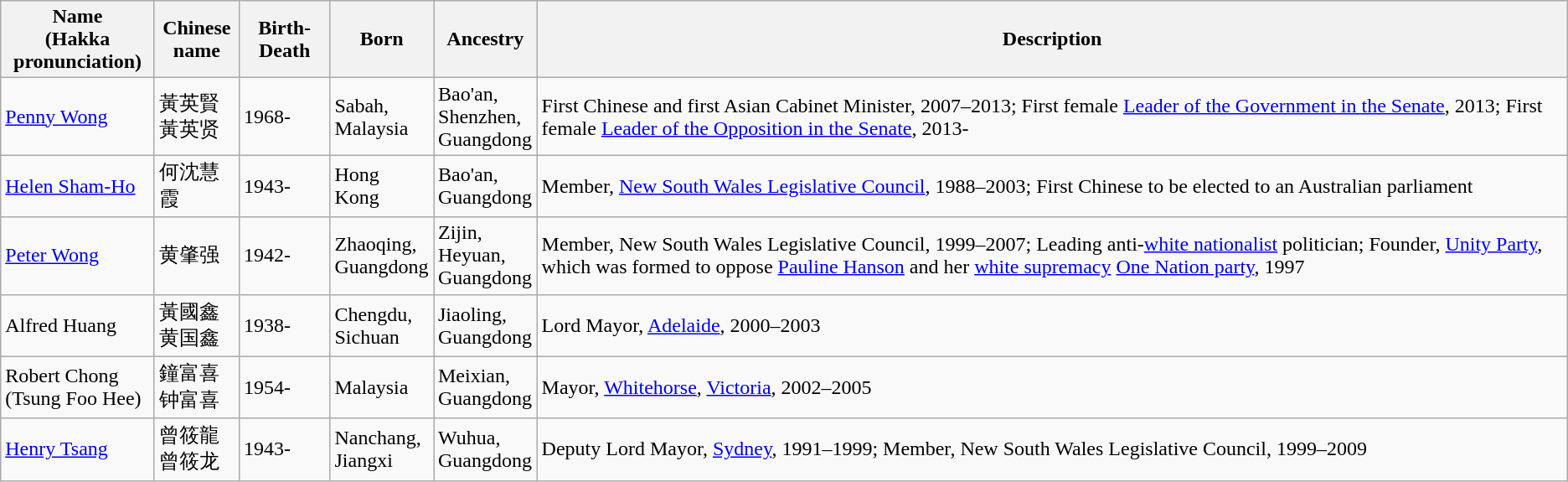<table class="wikitable">
<tr>
<th width="115">Name<br>(Hakka pronunciation)</th>
<th width="60">Chinese name</th>
<th width="65">Birth-Death</th>
<th width="75">Born</th>
<th width="75">Ancestry</th>
<th>Description</th>
</tr>
<tr>
<td><a href='#'>Penny Wong</a></td>
<td>黃英賢<br>黃英贤</td>
<td>1968-</td>
<td>Sabah, Malaysia</td>
<td>Bao'an, Shenzhen, Guangdong</td>
<td>First Chinese and first Asian Cabinet Minister, 2007–2013; First female <a href='#'>Leader of the Government in the Senate</a>, 2013; First female <a href='#'>Leader of the Opposition in the Senate</a>, 2013-</td>
</tr>
<tr>
<td><a href='#'>Helen Sham-Ho</a></td>
<td>何沈慧霞</td>
<td>1943-</td>
<td>Hong Kong</td>
<td>Bao'an, Guangdong</td>
<td>Member, <a href='#'>New South Wales Legislative Council</a>, 1988–2003; First Chinese to be elected to an Australian parliament</td>
</tr>
<tr>
<td><a href='#'>Peter Wong</a></td>
<td>黄肇强</td>
<td>1942-</td>
<td>Zhaoqing, Guangdong</td>
<td>Zijin, Heyuan, Guangdong</td>
<td>Member, New South Wales Legislative Council, 1999–2007; Leading anti-<a href='#'>white nationalist</a> politician; Founder, <a href='#'>Unity Party</a>, which was formed to oppose <a href='#'>Pauline Hanson</a> and her <a href='#'>white supremacy</a> <a href='#'>One Nation party</a>, 1997</td>
</tr>
<tr>
<td>Alfred Huang</td>
<td>黃國鑫<br>黄国鑫</td>
<td>1938-</td>
<td>Chengdu, Sichuan</td>
<td>Jiaoling, Guangdong</td>
<td>Lord Mayor, <a href='#'>Adelaide</a>, 2000–2003</td>
</tr>
<tr>
<td>Robert Chong<br>(Tsung Foo Hee)</td>
<td>鐘富喜<br>钟富喜</td>
<td>1954-</td>
<td>Malaysia</td>
<td>Meixian, Guangdong</td>
<td>Mayor, <a href='#'>Whitehorse</a>, <a href='#'>Victoria</a>, 2002–2005</td>
</tr>
<tr>
<td><a href='#'>Henry Tsang</a></td>
<td>曾筱龍<br>曾筱龙</td>
<td>1943-</td>
<td>Nanchang, Jiangxi</td>
<td>Wuhua, Guangdong</td>
<td>Deputy Lord Mayor, <a href='#'>Sydney</a>, 1991–1999; Member, New South Wales Legislative Council, 1999–2009</td>
</tr>
</table>
